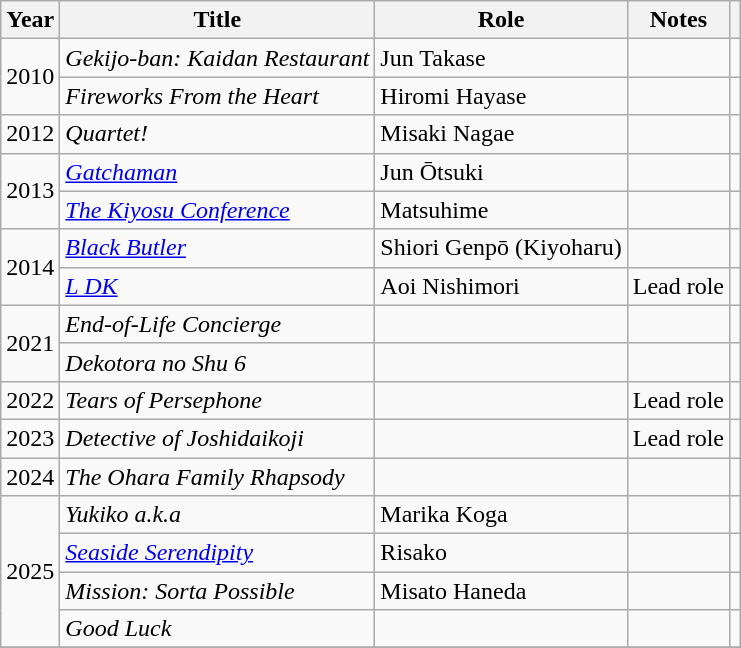<table class="wikitable sortable">
<tr>
<th>Year</th>
<th>Title</th>
<th>Role</th>
<th class="unsortable">Notes</th>
<th class="unsortable"></th>
</tr>
<tr>
<td rowspan="2">2010</td>
<td><em>Gekijo-ban: Kaidan Restaurant</em></td>
<td>Jun Takase</td>
<td></td>
<td></td>
</tr>
<tr>
<td><em>Fireworks From the Heart</em></td>
<td>Hiromi Hayase</td>
<td></td>
<td></td>
</tr>
<tr>
<td>2012</td>
<td><em>Quartet!</em></td>
<td>Misaki Nagae</td>
<td></td>
<td></td>
</tr>
<tr>
<td rowspan="2">2013</td>
<td><em><a href='#'>Gatchaman</a></em></td>
<td>Jun Ōtsuki</td>
<td></td>
<td></td>
</tr>
<tr>
<td><em><a href='#'>The Kiyosu Conference</a></em></td>
<td>Matsuhime</td>
<td></td>
<td></td>
</tr>
<tr>
<td rowspan="2">2014</td>
<td><em><a href='#'>Black Butler</a></em></td>
<td>Shiori Genpō (Kiyoharu)</td>
<td></td>
<td></td>
</tr>
<tr>
<td><em><a href='#'>L DK</a></em></td>
<td>Aoi Nishimori</td>
<td>Lead role</td>
<td></td>
</tr>
<tr>
<td rowspan="2">2021</td>
<td><em>End-of-Life Concierge</em></td>
<td></td>
<td></td>
<td></td>
</tr>
<tr>
<td><em>Dekotora no Shu 6</em></td>
<td></td>
<td></td>
<td></td>
</tr>
<tr>
<td>2022</td>
<td><em>Tears of Persephone</em></td>
<td></td>
<td>Lead role</td>
<td></td>
</tr>
<tr>
<td>2023</td>
<td><em>Detective of Joshidaikoji</em></td>
<td></td>
<td>Lead role</td>
<td></td>
</tr>
<tr>
<td>2024</td>
<td><em>The Ohara Family Rhapsody</em></td>
<td></td>
<td></td>
<td></td>
</tr>
<tr>
<td rowspan="4">2025</td>
<td><em>Yukiko a.k.a</em></td>
<td>Marika Koga</td>
<td></td>
<td></td>
</tr>
<tr>
<td><em><a href='#'>Seaside Serendipity</a></em></td>
<td>Risako</td>
<td></td>
<td></td>
</tr>
<tr>
<td><em>Mission: Sorta Possible</em></td>
<td>Misato Haneda</td>
<td></td>
<td></td>
</tr>
<tr>
<td><em>Good Luck</em></td>
<td></td>
<td></td>
<td></td>
</tr>
<tr>
</tr>
</table>
